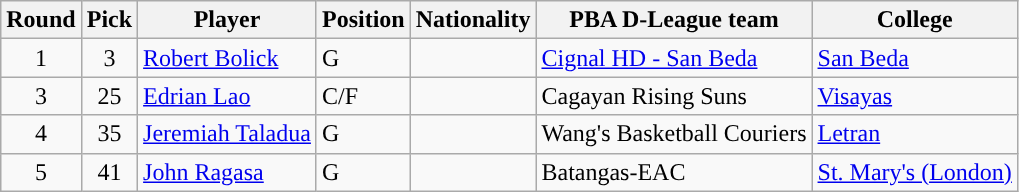<table class="wikitable sortable sortable">
<tr>
<th>Round</th>
<th>Pick</th>
<th>Player</th>
<th>Position</th>
<th>Nationality</th>
<th>PBA D-League team</th>
<th>College</th>
</tr>
<tr>
<td align=center>1</td>
<td align=center>3</td>
<td><a href='#'>Robert Bolick</a></td>
<td>G</td>
<td></td>
<td><a href='#'>Cignal HD - San Beda</a></td>
<td><a href='#'>San Beda</a></td>
</tr>
<tr>
<td align=center>3</td>
<td align=center>25</td>
<td><a href='#'>Edrian Lao</a></td>
<td>C/F</td>
<td></td>
<td>Cagayan Rising Suns</td>
<td><a href='#'>Visayas</a></td>
</tr>
<tr>
<td align=center>4</td>
<td align=center>35</td>
<td><a href='#'>Jeremiah Taladua</a></td>
<td>G</td>
<td></td>
<td>Wang's Basketball Couriers</td>
<td><a href='#'>Letran</a></td>
</tr>
<tr>
<td align=center>5</td>
<td align=center>41</td>
<td><a href='#'>John Ragasa</a></td>
<td>G</td>
<td></td>
<td>Batangas-EAC</td>
<td><a href='#'>St. Mary's (London)</a></td>
</tr>
</table>
